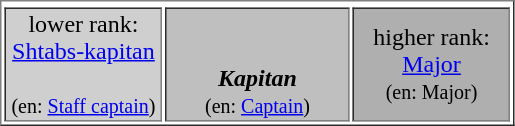<table class="wikipedia sortable" border="1">
<tr>
</tr>
<tr>
<td width="30%" align="center" style="background:#cfcfcf;">lower rank:<br><a href='#'>Shtabs-kapitan</a><br><br><small>(en: <a href='#'>Staff captain</a>)</small></td>
<td width="35%" align="center"  style="background:#bfbfbf;"><br> <br><strong><em>Kapitan</em></strong><br><small>(en: <a href='#'>Captain</a>)</small></td>
<td width="30%" align="center" style="background:#afafaf;">higher rank:<br><a href='#'>Major</a><br><small>(en: Major)</small></td>
</tr>
</table>
